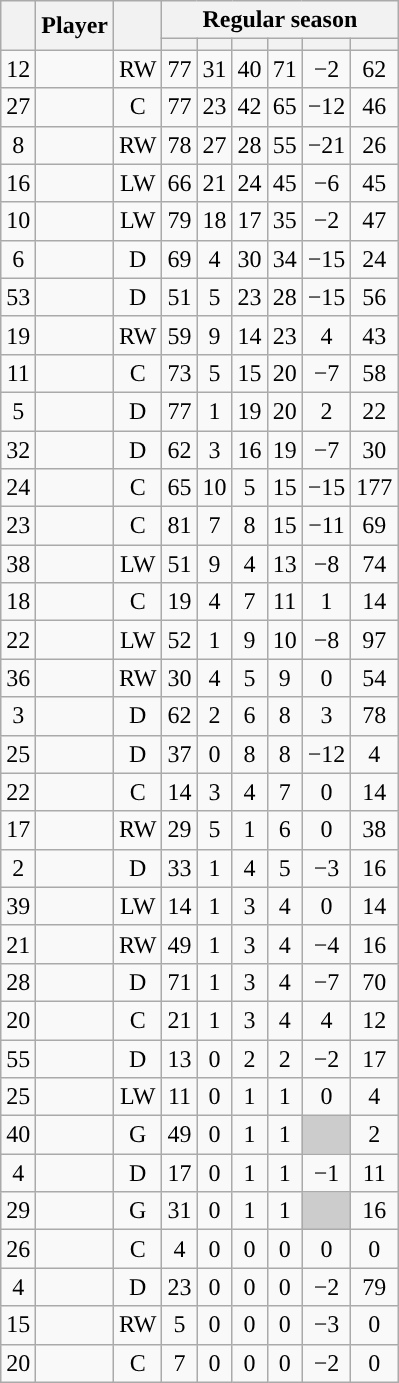<table class="wikitable sortable plainrowheaders" style="text-align:center;">
<tr>
<th scope="col" data-sort-type="number" rowspan="2"></th>
<th scope="col" rowspan="2">Player</th>
<th scope="col" rowspan="2"></th>
<th scope=colgroup colspan=6>Regular season</th>
</tr>
<tr>
<th scope="col" data-sort-type="number"></th>
<th scope="col" data-sort-type="number"></th>
<th scope="col" data-sort-type="number"></th>
<th scope="col" data-sort-type="number"></th>
<th scope="col" data-sort-type="number"></th>
<th scope="col" data-sort-type="number"></th>
</tr>
<tr>
<td scope="row">12</td>
<td align="left"></td>
<td>RW</td>
<td>77</td>
<td>31</td>
<td>40</td>
<td>71</td>
<td>−2</td>
<td>62</td>
</tr>
<tr>
<td scope="row">27</td>
<td align="left"></td>
<td>C</td>
<td>77</td>
<td>23</td>
<td>42</td>
<td>65</td>
<td>−12</td>
<td>46</td>
</tr>
<tr>
<td scope="row">8</td>
<td align="left"></td>
<td>RW</td>
<td>78</td>
<td>27</td>
<td>28</td>
<td>55</td>
<td>−21</td>
<td>26</td>
</tr>
<tr>
<td scope="row">16</td>
<td align="left"></td>
<td>LW</td>
<td>66</td>
<td>21</td>
<td>24</td>
<td>45</td>
<td>−6</td>
<td>45</td>
</tr>
<tr>
<td scope="row">10</td>
<td align="left"></td>
<td>LW</td>
<td>79</td>
<td>18</td>
<td>17</td>
<td>35</td>
<td>−2</td>
<td>47</td>
</tr>
<tr>
<td scope="row">6</td>
<td align="left"></td>
<td>D</td>
<td>69</td>
<td>4</td>
<td>30</td>
<td>34</td>
<td>−15</td>
<td>24</td>
</tr>
<tr>
<td scope="row">53</td>
<td align="left"></td>
<td>D</td>
<td>51</td>
<td>5</td>
<td>23</td>
<td>28</td>
<td>−15</td>
<td>56</td>
</tr>
<tr>
<td scope="row">19</td>
<td align="left"></td>
<td>RW</td>
<td>59</td>
<td>9</td>
<td>14</td>
<td>23</td>
<td>4</td>
<td>43</td>
</tr>
<tr>
<td scope="row">11</td>
<td align="left"></td>
<td>C</td>
<td>73</td>
<td>5</td>
<td>15</td>
<td>20</td>
<td>−7</td>
<td>58</td>
</tr>
<tr>
<td scope="row">5</td>
<td align="left"></td>
<td>D</td>
<td>77</td>
<td>1</td>
<td>19</td>
<td>20</td>
<td>2</td>
<td>22</td>
</tr>
<tr>
<td scope="row">32</td>
<td align="left"></td>
<td>D</td>
<td>62</td>
<td>3</td>
<td>16</td>
<td>19</td>
<td>−7</td>
<td>30</td>
</tr>
<tr>
<td scope="row">24</td>
<td align="left"></td>
<td>C</td>
<td>65</td>
<td>10</td>
<td>5</td>
<td>15</td>
<td>−15</td>
<td>177</td>
</tr>
<tr>
<td scope="row">23</td>
<td align="left"></td>
<td>C</td>
<td>81</td>
<td>7</td>
<td>8</td>
<td>15</td>
<td>−11</td>
<td>69</td>
</tr>
<tr>
<td scope="row">38</td>
<td align="left"></td>
<td>LW</td>
<td>51</td>
<td>9</td>
<td>4</td>
<td>13</td>
<td>−8</td>
<td>74</td>
</tr>
<tr>
<td scope="row">18</td>
<td align="left"></td>
<td>C</td>
<td>19</td>
<td>4</td>
<td>7</td>
<td>11</td>
<td>1</td>
<td>14</td>
</tr>
<tr>
<td scope="row">22</td>
<td align="left"></td>
<td>LW</td>
<td>52</td>
<td>1</td>
<td>9</td>
<td>10</td>
<td>−8</td>
<td>97</td>
</tr>
<tr>
<td scope="row">36</td>
<td align="left"></td>
<td>RW</td>
<td>30</td>
<td>4</td>
<td>5</td>
<td>9</td>
<td>0</td>
<td>54</td>
</tr>
<tr>
<td scope="row">3</td>
<td align="left"></td>
<td>D</td>
<td>62</td>
<td>2</td>
<td>6</td>
<td>8</td>
<td>3</td>
<td>78</td>
</tr>
<tr>
<td scope="row">25</td>
<td align="left"></td>
<td>D</td>
<td>37</td>
<td>0</td>
<td>8</td>
<td>8</td>
<td>−12</td>
<td>4</td>
</tr>
<tr>
<td scope="row">22</td>
<td align="left"></td>
<td>C</td>
<td>14</td>
<td>3</td>
<td>4</td>
<td>7</td>
<td>0</td>
<td>14</td>
</tr>
<tr>
<td scope="row">17</td>
<td align="left"></td>
<td>RW</td>
<td>29</td>
<td>5</td>
<td>1</td>
<td>6</td>
<td>0</td>
<td>38</td>
</tr>
<tr>
<td scope="row">2</td>
<td align="left"></td>
<td>D</td>
<td>33</td>
<td>1</td>
<td>4</td>
<td>5</td>
<td>−3</td>
<td>16</td>
</tr>
<tr>
<td scope="row">39</td>
<td align="left"></td>
<td>LW</td>
<td>14</td>
<td>1</td>
<td>3</td>
<td>4</td>
<td>0</td>
<td>14</td>
</tr>
<tr>
<td scope="row">21</td>
<td align="left"></td>
<td>RW</td>
<td>49</td>
<td>1</td>
<td>3</td>
<td>4</td>
<td>−4</td>
<td>16</td>
</tr>
<tr>
<td scope="row">28</td>
<td align="left"></td>
<td>D</td>
<td>71</td>
<td>1</td>
<td>3</td>
<td>4</td>
<td>−7</td>
<td>70</td>
</tr>
<tr>
<td scope="row">20</td>
<td align="left"></td>
<td>C</td>
<td>21</td>
<td>1</td>
<td>3</td>
<td>4</td>
<td>4</td>
<td>12</td>
</tr>
<tr>
<td scope="row">55</td>
<td align="left"></td>
<td>D</td>
<td>13</td>
<td>0</td>
<td>2</td>
<td>2</td>
<td>−2</td>
<td>17</td>
</tr>
<tr>
<td scope="row">25</td>
<td align="left"></td>
<td>LW</td>
<td>11</td>
<td>0</td>
<td>1</td>
<td>1</td>
<td>0</td>
<td>4</td>
</tr>
<tr>
<td scope="row">40</td>
<td align="left"></td>
<td>G</td>
<td>49</td>
<td>0</td>
<td>1</td>
<td>1</td>
<td style="background:#ccc"></td>
<td>2</td>
</tr>
<tr>
<td scope="row">4</td>
<td align="left"></td>
<td>D</td>
<td>17</td>
<td>0</td>
<td>1</td>
<td>1</td>
<td>−1</td>
<td>11</td>
</tr>
<tr>
<td scope="row">29</td>
<td align="left"></td>
<td>G</td>
<td>31</td>
<td>0</td>
<td>1</td>
<td>1</td>
<td style="background:#ccc"></td>
<td>16</td>
</tr>
<tr>
<td scope="row">26</td>
<td align="left"></td>
<td>C</td>
<td>4</td>
<td>0</td>
<td>0</td>
<td>0</td>
<td>0</td>
<td>0</td>
</tr>
<tr>
<td scope="row">4</td>
<td align="left"></td>
<td>D</td>
<td>23</td>
<td>0</td>
<td>0</td>
<td>0</td>
<td>−2</td>
<td>79</td>
</tr>
<tr>
<td scope="row">15</td>
<td align="left"></td>
<td>RW</td>
<td>5</td>
<td>0</td>
<td>0</td>
<td>0</td>
<td>−3</td>
<td>0</td>
</tr>
<tr>
<td scope="row">20</td>
<td align="left"></td>
<td>C</td>
<td>7</td>
<td>0</td>
<td>0</td>
<td>0</td>
<td>−2</td>
<td>0</td>
</tr>
</table>
